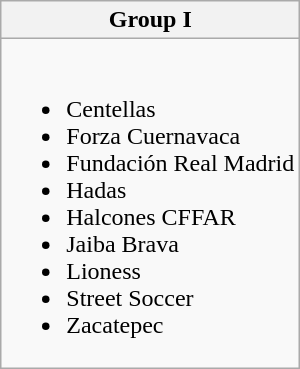<table class="wikitable">
<tr>
<th>Group I</th>
</tr>
<tr>
<td><br><ul><li>Centellas</li><li>Forza Cuernavaca</li><li>Fundación Real Madrid</li><li>Hadas</li><li>Halcones CFFAR</li><li>Jaiba Brava</li><li>Lioness</li><li>Street Soccer</li><li>Zacatepec</li></ul></td>
</tr>
</table>
